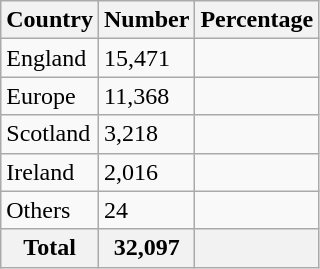<table class="wikitable sortable">
<tr>
<th>Country</th>
<th>Number</th>
<th>Percentage</th>
</tr>
<tr>
<td>England</td>
<td>15,471</td>
<td></td>
</tr>
<tr>
<td>Europe</td>
<td>11,368</td>
<td></td>
</tr>
<tr>
<td>Scotland</td>
<td>3,218</td>
<td></td>
</tr>
<tr>
<td>Ireland</td>
<td>2,016</td>
<td></td>
</tr>
<tr>
<td>Others</td>
<td>24</td>
<td></td>
</tr>
<tr>
<th>Total</th>
<th>32,097</th>
<th></th>
</tr>
</table>
